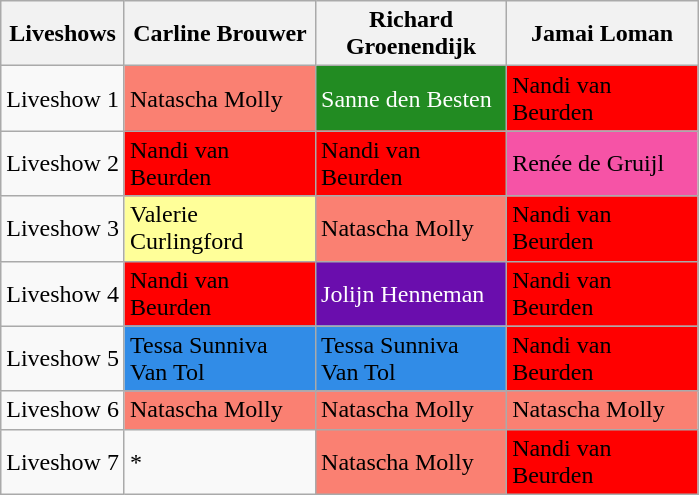<table class="wikitable">
<tr>
<th>Liveshows</th>
<th spope="col" width="120">Carline Brouwer</th>
<th spope="col" width="120">Richard Groenendijk</th>
<th spope="col" width="120">Jamai Loman</th>
</tr>
<tr>
<td>Liveshow 1</td>
<td style="background:#FA8072">Natascha Molly</td>
<td style="background:#228B22;color:white">Sanne den Besten</td>
<td style="background:#FF0000">Nandi van Beurden</td>
</tr>
<tr>
<td>Liveshow 2</td>
<td style="background:#FF0000">Nandi van Beurden</td>
<td style="background:#FF0000">Nandi van Beurden</td>
<td style="background:#F653A6">Renée de Gruijl</td>
</tr>
<tr>
<td>Liveshow 3</td>
<td style="background:#FFFF99">Valerie Curlingford</td>
<td style="background:#FA8072">Natascha Molly</td>
<td style="background:#FF0000">Nandi van Beurden</td>
</tr>
<tr>
<td>Liveshow 4</td>
<td style="background:#FF0000">Nandi van Beurden</td>
<td style="background:#6A0DAD;color:white">Jolijn Henneman</td>
<td style="background:#FF0000">Nandi van Beurden</td>
</tr>
<tr>
<td>Liveshow 5</td>
<td style="background:#318CE7">Tessa Sunniva Van Tol</td>
<td style="background:#318CE7">Tessa Sunniva Van Tol</td>
<td style="background:#FF0000">Nandi van Beurden</td>
</tr>
<tr>
<td>Liveshow 6</td>
<td style="background:#FA8072">Natascha Molly</td>
<td style="background:#FA8072">Natascha Molly</td>
<td style="background:#FA8072">Natascha Molly</td>
</tr>
<tr>
<td>Liveshow 7</td>
<td>*</td>
<td style="background:#FA8072">Natascha Molly</td>
<td style="background:#FF0000">Nandi van Beurden</td>
</tr>
</table>
